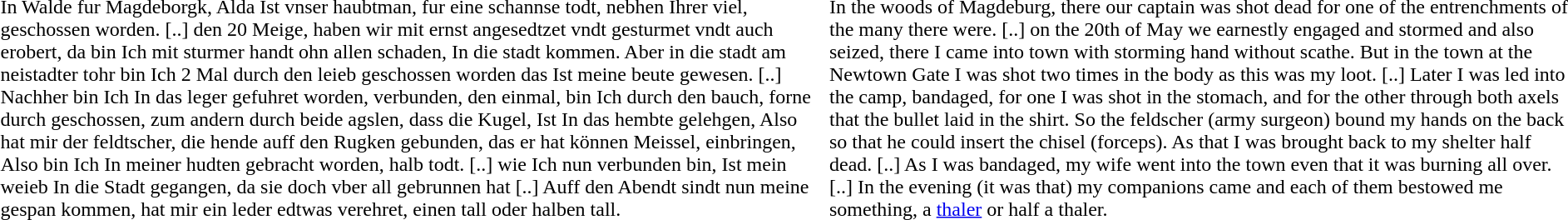<table>
<tr valign="top">
<td lang="deu"><br>In Walde fur Magdeborgk, Alda Ist vnser haubtman, fur eine schannse todt, nebhen Ihrer viel, geschossen 
worden. [..] den 20 Meige, haben wir mit ernst angesedtzet vndt gesturmet vndt auch erobert, da bin Ich mit 
sturmer handt ohn allen schaden, In die stadt kommen. Aber in die stadt am neistadter tohr bin Ich 2 Mal
durch den leieb geschossen worden das Ist meine beute gewesen. [..] Nachher bin Ich In das leger gefuhret
worden, verbunden, den einmal, bin Ich durch den bauch, forne durch geschossen, zum andern durch beide
agslen, dass die Kugel, Ist In das hembte gelehgen, Also hat mir der feldtscher, die hende auff den Rugken
gebunden, das er hat können Meissel, einbringen, Also bin Ich In meiner hudten gebracht worden, halb todt.
[..] wie Ich nun verbunden bin, Ist mein weieb In die Stadt gegangen, da sie doch vber all gebrunnen hat
[..] Auff den Abendt sindt nun meine gespan kommen, hat mir ein leder edtwas verehret, einen 
tall oder halben tall.
</td>
<td lang="en"><br>In the woods of Magdeburg, there our captain was shot dead for one of the entrenchments of the many there were.
[..] on the 20th of May we earnestly engaged and stormed and also seized, there I came into town with storming hand without scathe. But in the town at the Newtown Gate I was shot two times in the body as this was my loot. [..]
Later I was led into the camp, bandaged, for one I was shot in the stomach, and for the other through both axels that the 
bullet laid in the shirt. So the feldscher (army surgeon) bound my hands on the back so that he could insert
the chisel (forceps). As that I was brought back to my shelter half dead. [..] As I was bandaged, my wife
went into the town even that it was burning all over. [..] In the evening (it was that) my companions came
and each of them bestowed me something, a <a href='#'>thaler</a> or half a thaler.
</td>
</tr>
</table>
